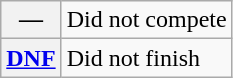<table class="wikitable">
<tr>
<th scope="row">—</th>
<td>Did not compete</td>
</tr>
<tr>
<th scope="row"><a href='#'>DNF</a></th>
<td>Did not finish</td>
</tr>
</table>
